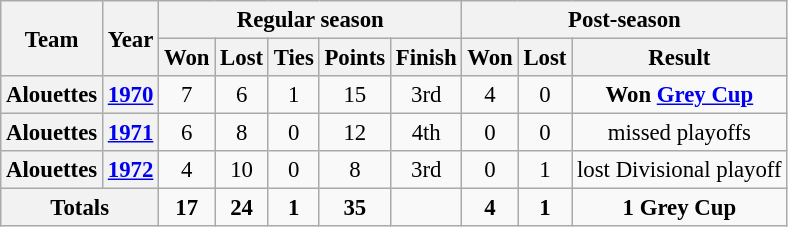<table class="wikitable" style="font-size: 95%; text-align:center;">
<tr>
<th rowspan="2">Team</th>
<th rowspan="2">Year</th>
<th colspan="5">Regular season</th>
<th colspan="4">Post-season</th>
</tr>
<tr>
<th>Won</th>
<th>Lost</th>
<th>Ties</th>
<th>Points</th>
<th>Finish</th>
<th>Won</th>
<th>Lost</th>
<th>Result</th>
</tr>
<tr>
<th>Alouettes</th>
<th><a href='#'>1970</a></th>
<td>7</td>
<td>6</td>
<td>1</td>
<td>15</td>
<td>3rd</td>
<td>4</td>
<td>0</td>
<td><strong>Won <a href='#'>Grey Cup</a></strong></td>
</tr>
<tr>
<th>Alouettes</th>
<th><a href='#'>1971</a></th>
<td>6</td>
<td>8</td>
<td>0</td>
<td>12</td>
<td>4th</td>
<td>0</td>
<td>0</td>
<td>missed playoffs</td>
</tr>
<tr>
<th>Alouettes</th>
<th><a href='#'>1972</a></th>
<td>4</td>
<td>10</td>
<td>0</td>
<td>8</td>
<td>3rd</td>
<td>0</td>
<td>1</td>
<td>lost Divisional playoff</td>
</tr>
<tr>
<th colspan="2"><strong>Totals</strong></th>
<td><strong>17</strong></td>
<td><strong>24</strong></td>
<td><strong>1</strong></td>
<td><strong>35</strong></td>
<td></td>
<td><strong>4</strong></td>
<td><strong>1</strong></td>
<td><strong>1 Grey Cup</strong></td>
</tr>
</table>
